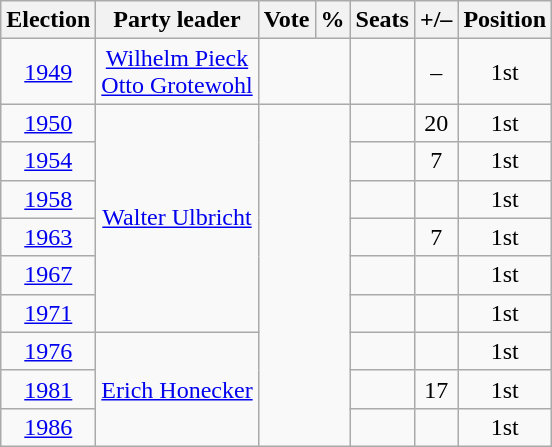<table class=wikitable style=text-align:center>
<tr>
<th>Election</th>
<th>Party leader</th>
<th>Vote</th>
<th>%</th>
<th>Seats</th>
<th>+/–</th>
<th>Position</th>
</tr>
<tr>
<td><a href='#'>1949</a></td>
<td><a href='#'>Wilhelm Pieck</a><br><a href='#'>Otto Grotewohl</a></td>
<td colspan="2"></td>
<td></td>
<td>–</td>
<td> 1st</td>
</tr>
<tr>
<td><a href='#'>1950</a></td>
<td rowspan="6"><a href='#'>Walter Ulbricht</a></td>
<td colspan="2" rowspan="9"></td>
<td></td>
<td> 20</td>
<td> 1st</td>
</tr>
<tr>
<td><a href='#'>1954</a></td>
<td></td>
<td> 7</td>
<td> 1st</td>
</tr>
<tr>
<td><a href='#'>1958</a></td>
<td></td>
<td></td>
<td> 1st</td>
</tr>
<tr>
<td><a href='#'>1963</a></td>
<td></td>
<td> 7</td>
<td> 1st</td>
</tr>
<tr>
<td><a href='#'>1967</a></td>
<td></td>
<td></td>
<td> 1st</td>
</tr>
<tr>
<td><a href='#'>1971</a></td>
<td></td>
<td></td>
<td> 1st</td>
</tr>
<tr>
<td><a href='#'>1976</a></td>
<td rowspan="3"><a href='#'>Erich Honecker</a></td>
<td></td>
<td></td>
<td> 1st</td>
</tr>
<tr>
<td><a href='#'>1981</a></td>
<td></td>
<td> 17</td>
<td> 1st</td>
</tr>
<tr>
<td><a href='#'>1986</a></td>
<td></td>
<td></td>
<td> 1st</td>
</tr>
</table>
